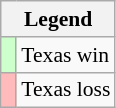<table class="wikitable" style="font-size:90%">
<tr>
<th colspan="2">Legend</th>
</tr>
<tr>
<td bgcolor="#ccffcc"> </td>
<td>Texas win</td>
</tr>
<tr>
<td bgcolor="#ffbbbb"> </td>
<td>Texas loss</td>
</tr>
</table>
